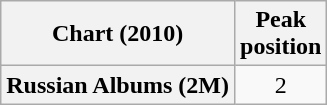<table class="wikitable plainrowheaders" style="text-align:center">
<tr>
<th scope="col">Chart (2010)</th>
<th scope="col">Peak<br>position</th>
</tr>
<tr>
<th scope="row">Russian Albums (2M)</th>
<td style="text-align:center;">2</td>
</tr>
</table>
